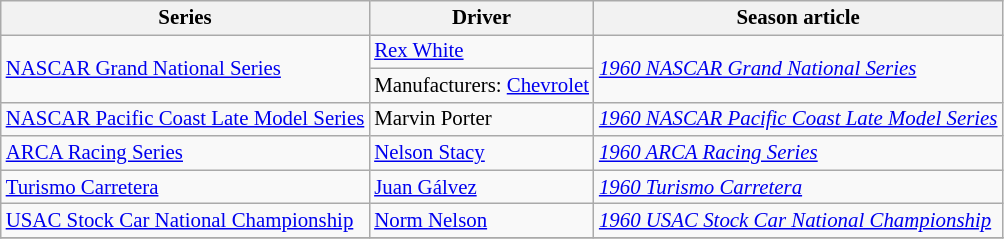<table class="wikitable" style="font-size: 87%;">
<tr>
<th>Series</th>
<th>Driver</th>
<th>Season article</th>
</tr>
<tr>
<td rowspan=2><a href='#'>NASCAR Grand National Series</a></td>
<td> <a href='#'>Rex White</a></td>
<td rowspan=2><em><a href='#'>1960 NASCAR Grand National Series</a></em></td>
</tr>
<tr>
<td>Manufacturers:  <a href='#'>Chevrolet</a></td>
</tr>
<tr>
<td><a href='#'>NASCAR Pacific Coast Late Model Series</a></td>
<td> Marvin Porter</td>
<td><em><a href='#'>1960 NASCAR Pacific Coast Late Model Series</a></em></td>
</tr>
<tr>
<td><a href='#'>ARCA Racing Series</a></td>
<td> <a href='#'>Nelson Stacy</a></td>
<td><em><a href='#'>1960 ARCA Racing Series</a></em></td>
</tr>
<tr>
<td><a href='#'>Turismo Carretera</a></td>
<td> <a href='#'>Juan Gálvez</a></td>
<td><em><a href='#'>1960 Turismo Carretera</a></em></td>
</tr>
<tr>
<td><a href='#'>USAC Stock Car National Championship</a></td>
<td> <a href='#'>Norm Nelson</a></td>
<td><em><a href='#'>1960 USAC Stock Car National Championship</a></em></td>
</tr>
<tr>
</tr>
</table>
